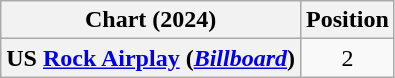<table class="wikitable plainrowheaders" style="text-align:center">
<tr>
<th scope="col">Chart (2024)</th>
<th scope="col">Position</th>
</tr>
<tr>
<th scope="row">US <a href='#'>Rock Airplay</a> (<em><a href='#'>Billboard</a></em>)</th>
<td>2</td>
</tr>
</table>
